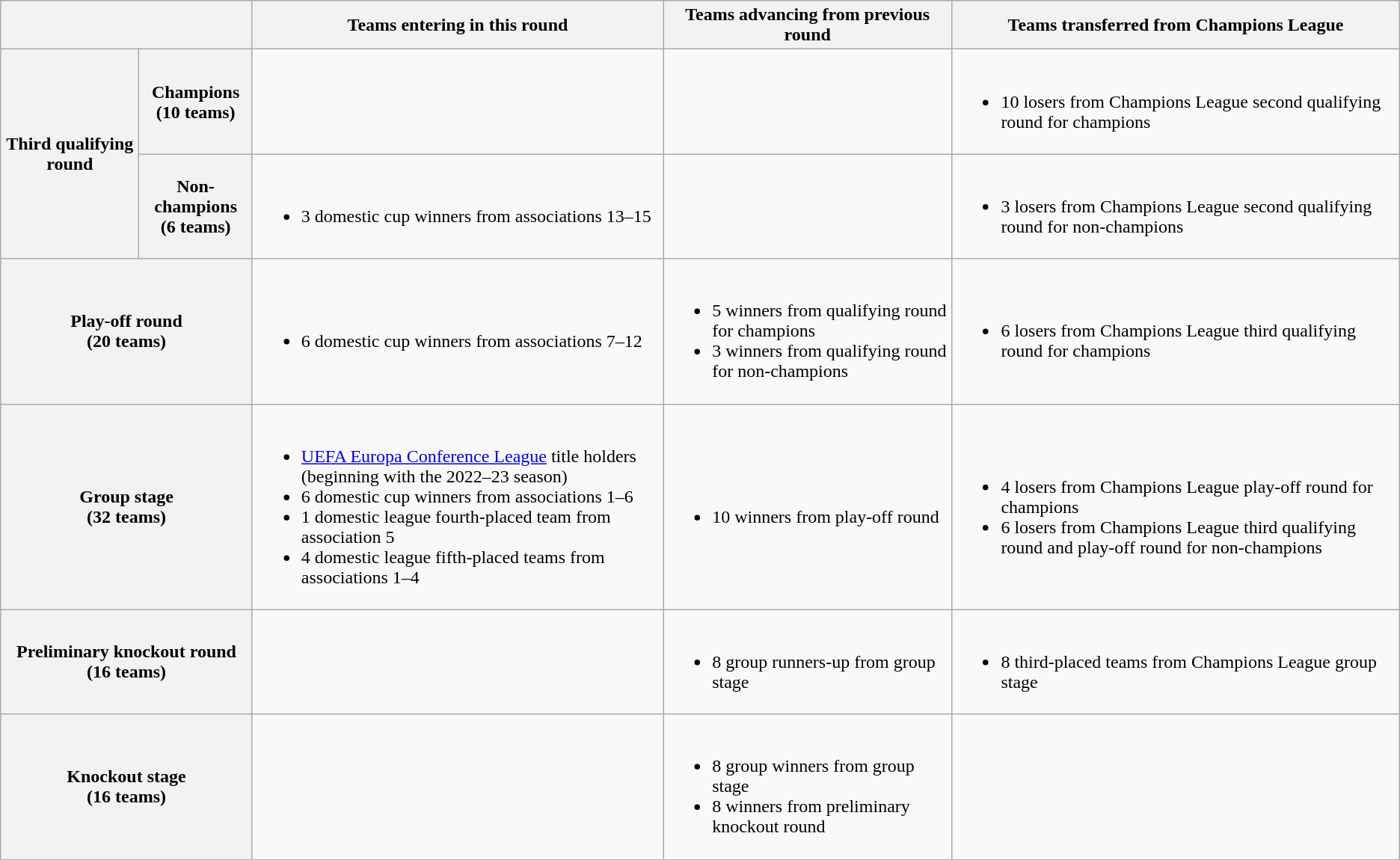<table class="wikitable">
<tr>
<th colspan=2></th>
<th>Teams entering in this round</th>
<th>Teams advancing from previous round</th>
<th>Teams transferred from Champions League</th>
</tr>
<tr>
<th rowspan=2>Third qualifying round</th>
<th>Champions<br>(10 teams)</th>
<td></td>
<td></td>
<td><br><ul><li>10 losers from Champions League second qualifying round for champions</li></ul></td>
</tr>
<tr>
<th>Non-champions<br>(6 teams)</th>
<td><br><ul><li>3 domestic cup winners from associations 13–15</li></ul></td>
<td></td>
<td><br><ul><li>3 losers from Champions League second qualifying round for non-champions</li></ul></td>
</tr>
<tr>
<th colspan=2>Play-off round<br>(20 teams)</th>
<td><br><ul><li>6 domestic cup winners from associations 7–12</li></ul></td>
<td><br><ul><li>5 winners from qualifying round for champions</li><li>3 winners from qualifying round for non-champions</li></ul></td>
<td><br><ul><li>6 losers from Champions League third qualifying round for champions</li></ul></td>
</tr>
<tr>
<th colspan=2>Group stage<br>(32 teams)</th>
<td><br><ul><li><a href='#'>UEFA Europa Conference League</a> title holders (beginning with the 2022–23 season)</li><li>6 domestic cup winners from associations 1–6</li><li>1 domestic league fourth-placed team from association 5</li><li>4 domestic league fifth-placed teams from associations 1–4</li></ul></td>
<td><br><ul><li>10 winners from play-off round</li></ul></td>
<td><br><ul><li>4 losers from Champions League play-off round for champions</li><li>6 losers from Champions League third qualifying round and play-off round for non-champions</li></ul></td>
</tr>
<tr>
<th colspan=2>Preliminary knockout round<br>(16 teams)</th>
<td></td>
<td><br><ul><li>8 group runners-up from group stage</li></ul></td>
<td><br><ul><li>8 third-placed teams from Champions League group stage</li></ul></td>
</tr>
<tr>
<th colspan=2>Knockout stage<br>(16 teams)</th>
<td></td>
<td><br><ul><li>8 group winners from group stage</li><li>8 winners from preliminary knockout round</li></ul></td>
<td></td>
</tr>
</table>
